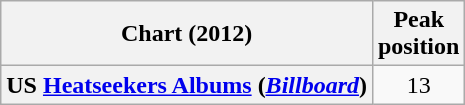<table class="wikitable plainrowheaders" style="text-align:center">
<tr>
<th scope="col">Chart (2012)</th>
<th scope="col">Peak<br> position</th>
</tr>
<tr>
<th scope="row">US <a href='#'>Heatseekers Albums</a> (<a href='#'><em>Billboard</em></a>)</th>
<td>13</td>
</tr>
</table>
